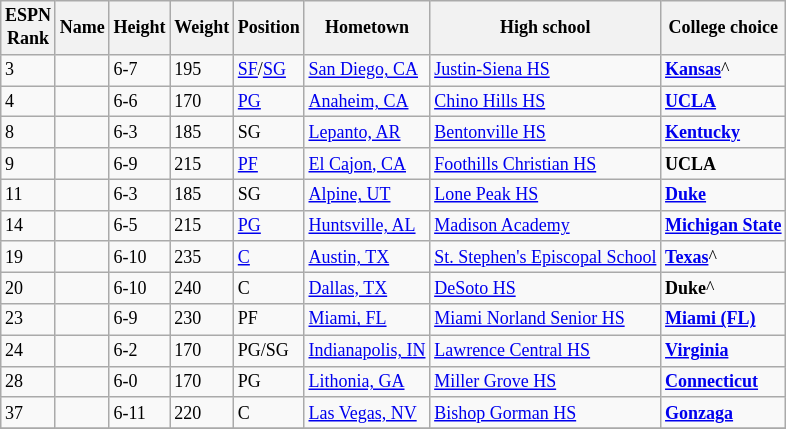<table class="wikitable sortable" style="font-size: 75%" style="width: 75%">
<tr>
<th>ESPN<br>Rank</th>
<th>Name</th>
<th>Height</th>
<th>Weight</th>
<th>Position</th>
<th>Hometown</th>
<th>High school</th>
<th>College choice</th>
</tr>
<tr>
<td>3</td>
<td></td>
<td>6-7</td>
<td>195</td>
<td><a href='#'>SF</a>/<a href='#'>SG</a></td>
<td><a href='#'>San Diego, CA</a></td>
<td><a href='#'>Justin-Siena HS</a></td>
<td><strong><a href='#'>Kansas</a></strong>^</td>
</tr>
<tr>
<td>4</td>
<td></td>
<td>6-6</td>
<td>170</td>
<td><a href='#'>PG</a></td>
<td><a href='#'>Anaheim, CA</a></td>
<td><a href='#'>Chino Hills HS</a></td>
<td><strong><a href='#'>UCLA</a></strong></td>
</tr>
<tr>
<td>8</td>
<td></td>
<td>6-3</td>
<td>185</td>
<td>SG</td>
<td><a href='#'>Lepanto, AR</a></td>
<td><a href='#'>Bentonville HS</a></td>
<td><strong><a href='#'>Kentucky</a></strong></td>
</tr>
<tr>
<td>9</td>
<td></td>
<td>6-9</td>
<td>215</td>
<td><a href='#'>PF</a></td>
<td><a href='#'>El Cajon, CA</a></td>
<td><a href='#'>Foothills Christian HS</a></td>
<td><strong>UCLA</strong></td>
</tr>
<tr>
<td>11</td>
<td></td>
<td>6-3</td>
<td>185</td>
<td>SG</td>
<td><a href='#'>Alpine, UT</a></td>
<td><a href='#'>Lone Peak HS</a></td>
<td><strong><a href='#'>Duke</a></strong></td>
</tr>
<tr>
<td>14</td>
<td></td>
<td>6-5</td>
<td>215</td>
<td><a href='#'>PG</a></td>
<td><a href='#'>Huntsville, AL</a></td>
<td><a href='#'>Madison Academy</a></td>
<td><strong><a href='#'>Michigan State</a></strong></td>
</tr>
<tr>
<td>19</td>
<td></td>
<td>6-10</td>
<td>235</td>
<td><a href='#'>C</a></td>
<td><a href='#'>Austin, TX</a></td>
<td><a href='#'>St. Stephen's Episcopal School</a></td>
<td><strong><a href='#'>Texas</a></strong>^</td>
</tr>
<tr>
<td>20</td>
<td></td>
<td>6-10</td>
<td>240</td>
<td>C</td>
<td><a href='#'>Dallas, TX</a></td>
<td><a href='#'>DeSoto HS</a></td>
<td><strong>Duke</strong>^</td>
</tr>
<tr>
<td>23</td>
<td></td>
<td>6-9</td>
<td>230</td>
<td>PF</td>
<td><a href='#'>Miami, FL</a></td>
<td><a href='#'>Miami Norland Senior HS</a></td>
<td><strong><a href='#'>Miami (FL)</a></strong></td>
</tr>
<tr>
<td>24</td>
<td></td>
<td>6-2</td>
<td>170</td>
<td>PG/SG</td>
<td><a href='#'>Indianapolis, IN</a></td>
<td><a href='#'>Lawrence Central HS</a></td>
<td><strong><a href='#'>Virginia</a></strong></td>
</tr>
<tr>
<td>28</td>
<td></td>
<td>6-0</td>
<td>170</td>
<td>PG</td>
<td><a href='#'>Lithonia, GA</a></td>
<td><a href='#'>Miller Grove HS</a></td>
<td><strong><a href='#'>Connecticut</a></strong></td>
</tr>
<tr>
<td>37</td>
<td></td>
<td>6-11</td>
<td>220</td>
<td>C</td>
<td><a href='#'>Las Vegas, NV</a></td>
<td><a href='#'>Bishop Gorman HS</a></td>
<td><strong><a href='#'>Gonzaga</a></strong></td>
</tr>
<tr>
</tr>
</table>
